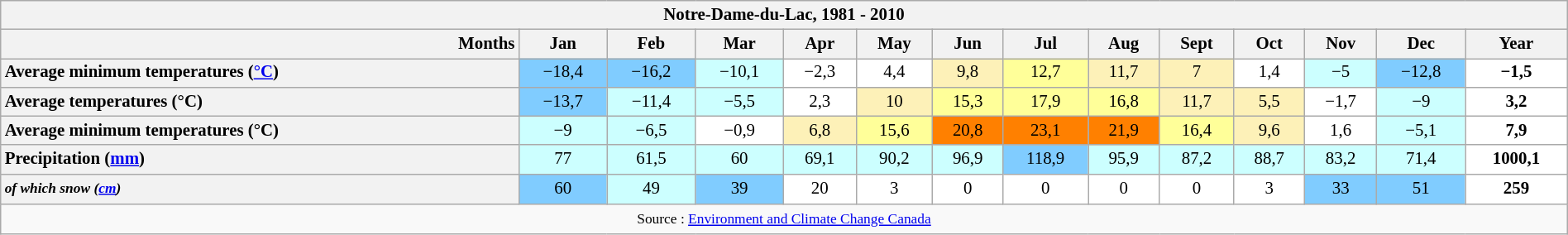<table class="wikitable" width="100%" style="text-align:center;font-size:87%;line-height:120%">
<tr>
<th colspan="14">Notre-Dame-du-Lac, 1981 - 2010</th>
</tr>
<tr>
<th style="text-align:right">Months</th>
<th>Jan</th>
<th>Feb</th>
<th>Mar</th>
<th>Apr</th>
<th>May</th>
<th>Jun</th>
<th>Jul</th>
<th>Aug</th>
<th>Sept</th>
<th>Oct</th>
<th>Nov</th>
<th>Dec</th>
<th>Year</th>
</tr>
<tr>
<th style="text-align:left">Average minimum temperatures (<a href='#'>°C</a>)</th>
<td style="background:#80CCFF">−18,4</td>
<td style="background:#80CCFF">−16,2</td>
<td style="background:#CCFFFF">−10,1</td>
<td style="background:#FFFFFF">−2,3</td>
<td style="background:#FFFFFF">4,4</td>
<td style="background:#FDF1B8">9,8</td>
<td style="background:#FFFF99">12,7</td>
<td style="background:#FDF1B8">11,7</td>
<td style="background:#FDF1B8">7</td>
<td style="background:#FFFFFF">1,4</td>
<td style="background:#CCFFFF">−5</td>
<td style="background:#80CCFF">−12,8</td>
<td style="background:#FFFFFF"><strong>−1,5</strong></td>
</tr>
<tr>
<th style="text-align:left">Average temperatures (°C)</th>
<td style="background:#80CCFF">−13,7</td>
<td style="background:#CCFFFF">−11,4</td>
<td style="background:#CCFFFF">−5,5</td>
<td style="background:#FFFFFF">2,3</td>
<td style="background:#FDF1B8">10</td>
<td style="background:#FFFF99">15,3</td>
<td style="background:#FFFF99">17,9</td>
<td style="background:#FFFF99">16,8</td>
<td style="background:#FDF1B8">11,7</td>
<td style="background:#FDF1B8">5,5</td>
<td style="background:#FFFFFF">−1,7</td>
<td style="background:#CCFFFF">−9</td>
<td style="background:#FFFFFF"><strong>3,2</strong></td>
</tr>
<tr>
<th style="text-align:left">Average minimum temperatures (°C)</th>
<td style="background:#CCFFFF">−9</td>
<td style="background:#CCFFFF">−6,5</td>
<td style="background:#FFFFFF">−0,9</td>
<td style="background:#FDF1B8">6,8</td>
<td style="background:#FFFF99">15,6</td>
<td style="background:#FF8000">20,8</td>
<td style="background:#FF8000">23,1</td>
<td style="background:#FF8000">21,9</td>
<td style="background:#FFFF99">16,4</td>
<td style="background:#FDF1B8">9,6</td>
<td style="background:#FFFFFF">1,6</td>
<td style="background:#CCFFFF">−5,1</td>
<td style="background:#FFFFFF"><strong>7,9</strong></td>
</tr>
<tr>
<th style="text-align:left">Precipitation (<a href='#'>mm</a>)</th>
<td style="background:#CCFFFF">77</td>
<td style="background:#CCFFFF">61,5</td>
<td style="background:#CCFFFF">60</td>
<td style="background:#CCFFFF">69,1</td>
<td style="background:#CCFFFF">90,2</td>
<td style="background:#CCFFFF">96,9</td>
<td style="background:#80CCFF">118,9</td>
<td style="background:#CCFFFF">95,9</td>
<td style="background:#CCFFFF">87,2</td>
<td style="background:#CCFFFF">88,7</td>
<td style="background:#CCFFFF">83,2</td>
<td style="background:#CCFFFF">71,4</td>
<td style="background:#FFFFFF"><strong>1000,1</strong></td>
</tr>
<tr>
<th style="text-align:left"><em><small>of which snow (<a href='#'>cm</a>)</small></em></th>
<td style="background:#80CCFF">60</td>
<td style="background:#CCFFFF">49</td>
<td style="background:#80CCFF">39</td>
<td style="background:#FFFFFF">20</td>
<td style="background:#FFFFFF">3</td>
<td style="background:#FFFFFF">0</td>
<td style="background:#FFFFFF">0</td>
<td style="background:#FFFFFF">0</td>
<td style="background:#FFFFFF">0</td>
<td style="background:#FFFFFF">3</td>
<td style="background:#80CCFF">33</td>
<td style="background:#80CCFF">51</td>
<td style="background:#FFFFFF"><strong>259</strong></td>
</tr>
<tr>
<td colspan="14"><small>Source : <a href='#'>Environment and Climate Change Canada</a></small></td>
</tr>
</table>
